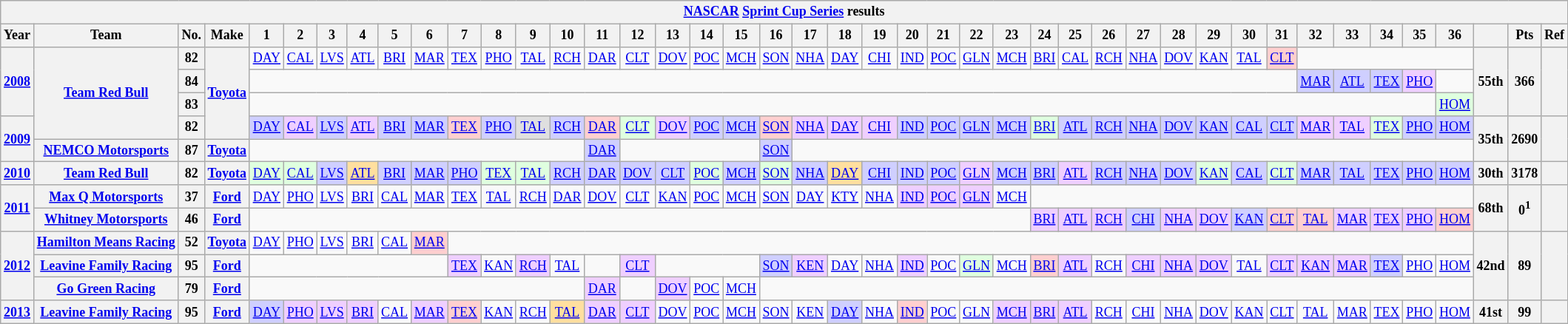<table class="wikitable" style="text-align:center; font-size:75%">
<tr>
<th colspan=45><a href='#'>NASCAR</a> <a href='#'>Sprint Cup Series</a> results</th>
</tr>
<tr>
<th>Year</th>
<th>Team</th>
<th>No.</th>
<th>Make</th>
<th>1</th>
<th>2</th>
<th>3</th>
<th>4</th>
<th>5</th>
<th>6</th>
<th>7</th>
<th>8</th>
<th>9</th>
<th>10</th>
<th>11</th>
<th>12</th>
<th>13</th>
<th>14</th>
<th>15</th>
<th>16</th>
<th>17</th>
<th>18</th>
<th>19</th>
<th>20</th>
<th>21</th>
<th>22</th>
<th>23</th>
<th>24</th>
<th>25</th>
<th>26</th>
<th>27</th>
<th>28</th>
<th>29</th>
<th>30</th>
<th>31</th>
<th>32</th>
<th>33</th>
<th>34</th>
<th>35</th>
<th>36</th>
<th></th>
<th>Pts</th>
<th>Ref</th>
</tr>
<tr>
<th rowspan=3><a href='#'>2008</a></th>
<th rowspan=4><a href='#'>Team Red Bull</a></th>
<th>82</th>
<th rowspan=4><a href='#'>Toyota</a></th>
<td><a href='#'>DAY</a></td>
<td><a href='#'>CAL</a></td>
<td><a href='#'>LVS</a></td>
<td><a href='#'>ATL</a></td>
<td><a href='#'>BRI</a></td>
<td><a href='#'>MAR</a></td>
<td><a href='#'>TEX</a></td>
<td><a href='#'>PHO</a></td>
<td><a href='#'>TAL</a></td>
<td><a href='#'>RCH</a></td>
<td><a href='#'>DAR</a></td>
<td><a href='#'>CLT</a></td>
<td><a href='#'>DOV</a></td>
<td><a href='#'>POC</a></td>
<td><a href='#'>MCH</a></td>
<td><a href='#'>SON</a></td>
<td><a href='#'>NHA</a></td>
<td><a href='#'>DAY</a></td>
<td><a href='#'>CHI</a></td>
<td><a href='#'>IND</a></td>
<td><a href='#'>POC</a></td>
<td><a href='#'>GLN</a></td>
<td><a href='#'>MCH</a></td>
<td><a href='#'>BRI</a></td>
<td><a href='#'>CAL</a></td>
<td><a href='#'>RCH</a></td>
<td><a href='#'>NHA</a></td>
<td><a href='#'>DOV</a></td>
<td><a href='#'>KAN</a></td>
<td><a href='#'>TAL</a></td>
<td style="background:#FFCFCF;"><a href='#'>CLT</a><br></td>
<td colspan=5></td>
<th rowspan=3>55th</th>
<th rowspan=3>366</th>
<th rowspan=3></th>
</tr>
<tr>
<th>84</th>
<td colspan=31></td>
<td style="background:#CFCFFF;"><a href='#'>MAR</a><br></td>
<td style="background:#CFCFFF;"><a href='#'>ATL</a><br></td>
<td style="background:#CFCFFF;"><a href='#'>TEX</a><br></td>
<td style="background:#EFCFFF;"><a href='#'>PHO</a><br></td>
<td></td>
</tr>
<tr>
<th>83</th>
<td colspan=35></td>
<td style="background:#DFFFDF;"><a href='#'>HOM</a><br></td>
</tr>
<tr>
<th rowspan=2><a href='#'>2009</a></th>
<th>82</th>
<td style="background:#CFCFFF;"><a href='#'>DAY</a><br></td>
<td style="background:#EFCFFF;"><a href='#'>CAL</a><br></td>
<td style="background:#CFCFFF;"><a href='#'>LVS</a><br></td>
<td style="background:#EFCFFF;"><a href='#'>ATL</a><br></td>
<td style="background:#CFCFFF;"><a href='#'>BRI</a><br></td>
<td style="background:#CFCFFF;"><a href='#'>MAR</a><br></td>
<td style="background:#FFCFCF;"><a href='#'>TEX</a><br></td>
<td style="background:#CFCFFF;"><a href='#'>PHO</a><br></td>
<td style="background:#DFDFDF;"><a href='#'>TAL</a><br></td>
<td style="background:#CFCFFF;"><a href='#'>RCH</a><br></td>
<td style="background:#FFCFCF;"><a href='#'>DAR</a><br></td>
<td style="background:#DFFFDF;"><a href='#'>CLT</a><br></td>
<td style="background:#EFCFFF;"><a href='#'>DOV</a><br></td>
<td style="background:#CFCFFF;"><a href='#'>POC</a><br></td>
<td style="background:#CFCFFF;"><a href='#'>MCH</a><br></td>
<td style="background:#FFCFCF;"><a href='#'>SON</a><br></td>
<td style="background:#EFCFFF;"><a href='#'>NHA</a><br></td>
<td style="background:#EFCFFF;"><a href='#'>DAY</a><br></td>
<td style="background:#EFCFFF;"><a href='#'>CHI</a><br></td>
<td style="background:#CFCFFF;"><a href='#'>IND</a><br></td>
<td style="background:#CFCFFF;"><a href='#'>POC</a><br></td>
<td style="background:#CFCFFF;"><a href='#'>GLN</a><br></td>
<td style="background:#CFCFFF;"><a href='#'>MCH</a><br></td>
<td style="background:#DFFFDF;"><a href='#'>BRI</a><br></td>
<td style="background:#CFCFFF;"><a href='#'>ATL</a><br></td>
<td style="background:#CFCFFF;"><a href='#'>RCH</a><br></td>
<td style="background:#CFCFFF;"><a href='#'>NHA</a><br></td>
<td style="background:#CFCFFF;"><a href='#'>DOV</a><br></td>
<td style="background:#CFCFFF;"><a href='#'>KAN</a><br></td>
<td style="background:#CFCFFF;"><a href='#'>CAL</a><br></td>
<td style="background:#CFCFFF;"><a href='#'>CLT</a><br></td>
<td style="background:#EFCFFF;"><a href='#'>MAR</a><br></td>
<td style="background:#EFCFFF;"><a href='#'>TAL</a><br></td>
<td style="background:#DFFFDF;"><a href='#'>TEX</a><br></td>
<td style="background:#CFCFFF;"><a href='#'>PHO</a><br></td>
<td style="background:#CFCFFF;"><a href='#'>HOM</a><br></td>
<th rowspan=2>35th</th>
<th rowspan=2>2690</th>
<th rowspan=2></th>
</tr>
<tr>
<th><a href='#'>NEMCO Motorsports</a></th>
<th>87</th>
<th><a href='#'>Toyota</a></th>
<td colspan=10></td>
<td style="background:#CFCFFF;"><a href='#'>DAR</a><br></td>
<td colspan=4></td>
<td style="background:#CFCFFF;"><a href='#'>SON</a><br></td>
<td colspan=20></td>
</tr>
<tr>
<th><a href='#'>2010</a></th>
<th><a href='#'>Team Red Bull</a></th>
<th>82</th>
<th><a href='#'>Toyota</a></th>
<td style="background:#DFFFDF;"><a href='#'>DAY</a><br></td>
<td style="background:#DFFFDF;"><a href='#'>CAL</a><br></td>
<td style="background:#CFCFFF;"><a href='#'>LVS</a><br></td>
<td style="background:#FFDF9F;"><a href='#'>ATL</a><br></td>
<td style="background:#CFCFFF;"><a href='#'>BRI</a><br></td>
<td style="background:#CFCFFF;"><a href='#'>MAR</a><br></td>
<td style="background:#CFCFFF;"><a href='#'>PHO</a><br></td>
<td style="background:#DFFFDF;"><a href='#'>TEX</a><br></td>
<td style="background:#DFFFDF;"><a href='#'>TAL</a><br></td>
<td style="background:#CFCFFF;"><a href='#'>RCH</a><br></td>
<td style="background:#CFCFFF;"><a href='#'>DAR</a><br></td>
<td style="background:#CFCFFF;"><a href='#'>DOV</a><br></td>
<td style="background:#CFCFFF;"><a href='#'>CLT</a><br></td>
<td style="background:#DFFFDF;"><a href='#'>POC</a><br></td>
<td style="background:#CFCFFF;"><a href='#'>MCH</a><br></td>
<td style="background:#DFFFDF;"><a href='#'>SON</a><br></td>
<td style="background:#CFCFFF;"><a href='#'>NHA</a><br></td>
<td style="background:#FFDF9F;"><a href='#'>DAY</a><br></td>
<td style="background:#CFCFFF;"><a href='#'>CHI</a><br></td>
<td style="background:#CFCFFF;"><a href='#'>IND</a><br></td>
<td style="background:#CFCFFF;"><a href='#'>POC</a><br></td>
<td style="background:#EFCFFF;"><a href='#'>GLN</a><br></td>
<td style="background:#CFCFFF;"><a href='#'>MCH</a><br></td>
<td style="background:#CFCFFF;"><a href='#'>BRI</a><br></td>
<td style="background:#EFCFFF;"><a href='#'>ATL</a><br></td>
<td style="background:#CFCFFF;"><a href='#'>RCH</a><br></td>
<td style="background:#CFCFFF;"><a href='#'>NHA</a><br></td>
<td style="background:#CFCFFF;"><a href='#'>DOV</a><br></td>
<td style="background:#DFFFDF;"><a href='#'>KAN</a><br></td>
<td style="background:#CFCFFF;"><a href='#'>CAL</a><br></td>
<td style="background:#DFFFDF;"><a href='#'>CLT</a><br></td>
<td style="background:#CFCFFF;"><a href='#'>MAR</a><br></td>
<td style="background:#CFCFFF;"><a href='#'>TAL</a><br></td>
<td style="background:#CFCFFF;"><a href='#'>TEX</a><br></td>
<td style="background:#CFCFFF;"><a href='#'>PHO</a><br></td>
<td style="background:#CFCFFF;"><a href='#'>HOM</a><br></td>
<th>30th</th>
<th>3178</th>
<th></th>
</tr>
<tr>
<th rowspan=2><a href='#'>2011</a></th>
<th><a href='#'>Max Q Motorsports</a></th>
<th>37</th>
<th><a href='#'>Ford</a></th>
<td><a href='#'>DAY</a></td>
<td><a href='#'>PHO</a></td>
<td><a href='#'>LVS</a></td>
<td><a href='#'>BRI</a></td>
<td><a href='#'>CAL</a></td>
<td><a href='#'>MAR</a></td>
<td><a href='#'>TEX</a></td>
<td><a href='#'>TAL</a></td>
<td><a href='#'>RCH</a></td>
<td><a href='#'>DAR</a></td>
<td><a href='#'>DOV</a></td>
<td><a href='#'>CLT</a></td>
<td><a href='#'>KAN</a></td>
<td><a href='#'>POC</a></td>
<td><a href='#'>MCH</a></td>
<td><a href='#'>SON</a></td>
<td><a href='#'>DAY</a></td>
<td><a href='#'>KTY</a></td>
<td><a href='#'>NHA</a></td>
<td style="background:#EFCFFF;"><a href='#'>IND</a><br></td>
<td style="background:#EFCFFF;"><a href='#'>POC</a><br></td>
<td style="background:#EFCFFF;"><a href='#'>GLN</a><br></td>
<td><a href='#'>MCH</a></td>
<td colspan=13></td>
<th rowspan=2>68th</th>
<th rowspan=2>0<sup>1</sup></th>
<th rowspan=2></th>
</tr>
<tr>
<th><a href='#'>Whitney Motorsports</a></th>
<th>46</th>
<th><a href='#'>Ford</a></th>
<td colspan=23></td>
<td style="background:#EFCFFF;"><a href='#'>BRI</a><br></td>
<td style="background:#EFCFFF;"><a href='#'>ATL</a><br></td>
<td style="background:#EFCFFF;"><a href='#'>RCH</a><br></td>
<td style="background:#CFCFFF;"><a href='#'>CHI</a><br></td>
<td style="background:#EFCFFF;"><a href='#'>NHA</a><br></td>
<td style="background:#EFCFFF;"><a href='#'>DOV</a><br></td>
<td style="background:#CFCFFF;"><a href='#'>KAN</a><br></td>
<td style="background:#FFCFCF;"><a href='#'>CLT</a><br></td>
<td style="background:#FFCFCF;"><a href='#'>TAL</a><br></td>
<td style="background:#EFCFFF;"><a href='#'>MAR</a><br></td>
<td style="background:#EFCFFF;"><a href='#'>TEX</a><br></td>
<td style="background:#EFCFFF;"><a href='#'>PHO</a><br></td>
<td style="background:#FFCFCF;"><a href='#'>HOM</a><br></td>
</tr>
<tr>
<th rowspan=3><a href='#'>2012</a></th>
<th nowrap><a href='#'>Hamilton Means Racing</a></th>
<th>52</th>
<th><a href='#'>Toyota</a></th>
<td><a href='#'>DAY</a></td>
<td><a href='#'>PHO</a></td>
<td><a href='#'>LVS</a></td>
<td><a href='#'>BRI</a></td>
<td><a href='#'>CAL</a></td>
<td style="background:#FFCFCF;"><a href='#'>MAR</a><br></td>
<td colspan=30></td>
<th rowspan=3>42nd</th>
<th rowspan=3>89</th>
<th rowspan=3></th>
</tr>
<tr>
<th><a href='#'>Leavine Family Racing</a></th>
<th>95</th>
<th><a href='#'>Ford</a></th>
<td colspan=6></td>
<td style="background:#EFCFFF;"><a href='#'>TEX</a><br></td>
<td><a href='#'>KAN</a></td>
<td style="background:#EFCFFF;"><a href='#'>RCH</a><br></td>
<td><a href='#'>TAL</a></td>
<td></td>
<td style="background:#EFCFFF;"><a href='#'>CLT</a><br></td>
<td colspan=3></td>
<td style="background:#CFCFFF;"><a href='#'>SON</a><br></td>
<td style="background:#EFCFFF;"><a href='#'>KEN</a><br></td>
<td><a href='#'>DAY</a></td>
<td><a href='#'>NHA</a></td>
<td style="background:#EFCFFF;"><a href='#'>IND</a><br></td>
<td><a href='#'>POC</a></td>
<td style="background:#DFFFDF;"><a href='#'>GLN</a><br></td>
<td><a href='#'>MCH</a></td>
<td style="background:#FFCFCF;"><a href='#'>BRI</a><br></td>
<td style="background:#EFCFFF;"><a href='#'>ATL</a><br></td>
<td><a href='#'>RCH</a></td>
<td style="background:#EFCFFF;"><a href='#'>CHI</a><br></td>
<td style="background:#EFCFFF;"><a href='#'>NHA</a><br></td>
<td style="background:#EFCFFF;"><a href='#'>DOV</a><br></td>
<td><a href='#'>TAL</a></td>
<td style="background:#EFCFFF;"><a href='#'>CLT</a><br></td>
<td style="background:#EFCFFF;"><a href='#'>KAN</a><br></td>
<td style="background:#EFCFFF;"><a href='#'>MAR</a><br></td>
<td style="background:#CFCFFF;"><a href='#'>TEX</a><br></td>
<td><a href='#'>PHO</a></td>
<td><a href='#'>HOM</a></td>
</tr>
<tr>
<th><a href='#'>Go Green Racing</a></th>
<th>79</th>
<th><a href='#'>Ford</a></th>
<td colspan=10></td>
<td style="background:#EFCFFF;"><a href='#'>DAR</a><br></td>
<td></td>
<td style="background:#EFCFFF;"><a href='#'>DOV</a><br></td>
<td><a href='#'>POC</a></td>
<td><a href='#'>MCH</a></td>
<td colspan=21></td>
</tr>
<tr>
<th><a href='#'>2013</a></th>
<th nowrap><a href='#'>Leavine Family Racing</a></th>
<th>95</th>
<th><a href='#'>Ford</a></th>
<td style="background:#CFCFFF;"><a href='#'>DAY</a><br></td>
<td style="background:#EFCFFF;"><a href='#'>PHO</a><br></td>
<td style="background:#EFCFFF;"><a href='#'>LVS</a><br></td>
<td style="background:#EFCFFF;"><a href='#'>BRI</a><br></td>
<td><a href='#'>CAL</a></td>
<td style="background:#EFCFFF;"><a href='#'>MAR</a><br></td>
<td style="background:#FFCFCF;"><a href='#'>TEX</a><br></td>
<td><a href='#'>KAN</a></td>
<td><a href='#'>RCH</a></td>
<td style="background:#FFDF9F;"><a href='#'>TAL</a><br></td>
<td style="background:#EFCFFF;"><a href='#'>DAR</a><br></td>
<td style="background:#EFCFFF;"><a href='#'>CLT</a><br></td>
<td><a href='#'>DOV</a></td>
<td><a href='#'>POC</a></td>
<td><a href='#'>MCH</a></td>
<td><a href='#'>SON</a></td>
<td><a href='#'>KEN</a></td>
<td style="background:#CFCFFF;"><a href='#'>DAY</a><br></td>
<td><a href='#'>NHA</a></td>
<td style="background:#FFCFCF;"><a href='#'>IND</a><br></td>
<td><a href='#'>POC</a></td>
<td><a href='#'>GLN</a></td>
<td style="background:#EFCFFF;"><a href='#'>MCH</a><br></td>
<td style="background:#EFCFFF;"><a href='#'>BRI</a><br></td>
<td style="background:#EFCFFF;"><a href='#'>ATL</a><br></td>
<td><a href='#'>RCH</a></td>
<td><a href='#'>CHI</a></td>
<td><a href='#'>NHA</a></td>
<td><a href='#'>DOV</a></td>
<td><a href='#'>KAN</a></td>
<td><a href='#'>CLT</a></td>
<td><a href='#'>TAL</a></td>
<td><a href='#'>MAR</a></td>
<td><a href='#'>TEX</a></td>
<td><a href='#'>PHO</a></td>
<td><a href='#'>HOM</a></td>
<th>41st</th>
<th>99</th>
<th></th>
</tr>
</table>
